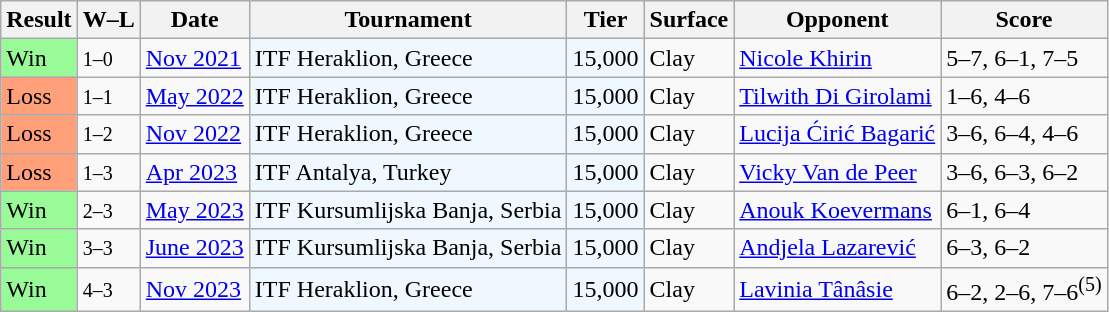<table class="sortable wikitable">
<tr>
<th>Result</th>
<th class="unsortable">W–L</th>
<th>Date</th>
<th>Tournament</th>
<th>Tier</th>
<th>Surface</th>
<th>Opponent</th>
<th class="unsortable">Score</th>
</tr>
<tr>
<td style="background:#98fb98;">Win</td>
<td><small>1–0</small></td>
<td><a href='#'>Nov 2021</a></td>
<td style="background:#f0f8ff;">ITF Heraklion, Greece</td>
<td style="background:#f0f8ff;">15,000</td>
<td>Clay</td>
<td> <a href='#'>Nicole Khirin</a></td>
<td>5–7, 6–1, 7–5</td>
</tr>
<tr>
<td bgcolor=ffa07a>Loss</td>
<td><small>1–1</small></td>
<td><a href='#'>May 2022</a></td>
<td style="background:#f0f8ff;">ITF Heraklion, Greece</td>
<td style="background:#f0f8ff;">15,000</td>
<td>Clay</td>
<td> <a href='#'>Tilwith Di Girolami</a></td>
<td>1–6, 4–6</td>
</tr>
<tr>
<td bgcolor=ffa07a>Loss</td>
<td><small>1–2</small></td>
<td><a href='#'>Nov 2022</a></td>
<td style="background:#f0f8ff;">ITF Heraklion, Greece</td>
<td style="background:#f0f8ff;">15,000</td>
<td>Clay</td>
<td> <a href='#'>Lucija Ćirić Bagarić</a></td>
<td>3–6, 6–4, 4–6</td>
</tr>
<tr>
<td bgcolor=ffa07a>Loss</td>
<td><small>1–3</small></td>
<td><a href='#'>Apr 2023</a></td>
<td style="background:#f0f8ff;">ITF Antalya, Turkey</td>
<td style="background:#f0f8ff;">15,000</td>
<td>Clay</td>
<td> <a href='#'>Vicky Van de Peer</a></td>
<td>3–6, 6–3, 6–2</td>
</tr>
<tr>
<td style="background:#98fb98;">Win</td>
<td><small>2–3</small></td>
<td><a href='#'>May 2023</a></td>
<td style="background:#f0f8ff;">ITF Kursumlijska Banja, Serbia</td>
<td style="background:#f0f8ff;">15,000</td>
<td>Clay</td>
<td> <a href='#'>Anouk Koevermans</a></td>
<td>6–1, 6–4</td>
</tr>
<tr>
<td style="background:#98fb98;">Win</td>
<td><small>3–3</small></td>
<td><a href='#'>June 2023</a></td>
<td style="background:#f0f8ff;">ITF Kursumlijska Banja, Serbia</td>
<td style="background:#f0f8ff;">15,000</td>
<td>Clay</td>
<td> <a href='#'>Andjela Lazarević</a></td>
<td>6–3, 6–2</td>
</tr>
<tr>
<td style="background:#98fb98;">Win</td>
<td><small>4–3</small></td>
<td><a href='#'>Nov 2023</a></td>
<td style="background:#f0f8ff;">ITF Heraklion, Greece</td>
<td style="background:#f0f8ff;">15,000</td>
<td>Clay</td>
<td> <a href='#'>Lavinia Tânâsie</a></td>
<td>6–2, 2–6, 7–6<sup>(5)</sup></td>
</tr>
</table>
